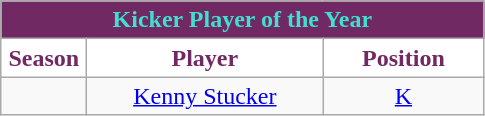<table class="wikitable sortable" style="text-align:center">
<tr>
<td colspan="4" style="background:#702963; color:#40E0D0;"><strong>Kicker Player of the Year</strong></td>
</tr>
<tr>
<th style="width:50px; background:white; color:#702963;">Season</th>
<th style="width:150px; background:white; color:#702963;">Player</th>
<th style="width:100px; background:white; color:#702963;">Position</th>
</tr>
<tr>
<td></td>
<td><a href='#'>Kenny Stucker</a></td>
<td><a href='#'>K</a></td>
</tr>
</table>
